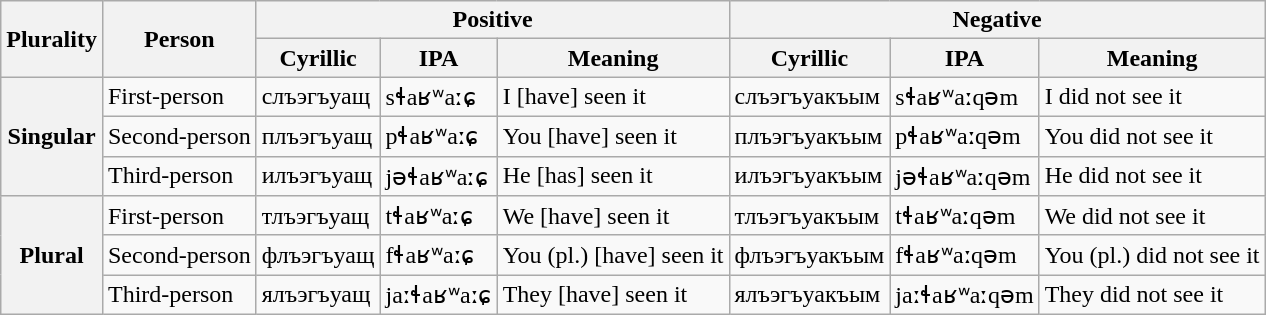<table class="wikitable">
<tr>
<th rowspan=2>Plurality</th>
<th rowspan=2>Person</th>
<th colspan=3>Positive</th>
<th colspan=3>Negative</th>
</tr>
<tr>
<th>Cyrillic</th>
<th>IPA</th>
<th>Meaning</th>
<th>Cyrillic</th>
<th>IPA</th>
<th>Meaning</th>
</tr>
<tr>
<th rowspan=3>Singular</th>
<td>First-person</td>
<td>слъэгъуащ</td>
<td>sɬaʁʷaːɕ</td>
<td>I [have] seen it</td>
<td>слъэгъуакъым</td>
<td>sɬaʁʷaːqəm</td>
<td>I did not see it</td>
</tr>
<tr>
<td>Second-person</td>
<td>плъэгъуащ</td>
<td>pɬaʁʷaːɕ</td>
<td>You [have] seen it</td>
<td>плъэгъуакъым</td>
<td>pɬaʁʷaːqəm</td>
<td>You did not see it</td>
</tr>
<tr>
<td>Third-person</td>
<td>илъэгъуащ</td>
<td>jəɬaʁʷaːɕ</td>
<td>He [has] seen it</td>
<td>илъэгъуакъым</td>
<td>jəɬaʁʷaːqəm</td>
<td>He did not see it</td>
</tr>
<tr>
<th rowspan=3>Plural</th>
<td>First-person</td>
<td>тлъэгъуащ</td>
<td>tɬaʁʷaːɕ</td>
<td>We [have] seen it</td>
<td>тлъэгъуакъым</td>
<td>tɬaʁʷaːqəm</td>
<td>We did not see it</td>
</tr>
<tr>
<td>Second-person</td>
<td>флъэгъуащ</td>
<td>fɬaʁʷaːɕ</td>
<td>You (pl.) [have] seen it</td>
<td>флъэгъуакъым</td>
<td>fɬaʁʷaːqəm</td>
<td>You (pl.) did not see it</td>
</tr>
<tr>
<td>Third-person</td>
<td>ялъэгъуащ</td>
<td>jaːɬaʁʷaːɕ</td>
<td>They [have] seen it</td>
<td>ялъэгъуакъым</td>
<td>jaːɬaʁʷaːqəm</td>
<td>They did not see it</td>
</tr>
</table>
